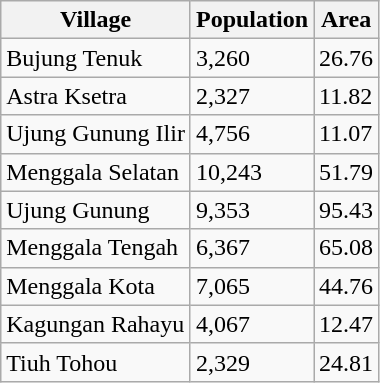<table class="wikitable sortable">
<tr>
<th>Village</th>
<th>Population</th>
<th>Area</th>
</tr>
<tr>
<td>Bujung Tenuk</td>
<td>3,260</td>
<td>26.76</td>
</tr>
<tr>
<td>Astra Ksetra</td>
<td>2,327</td>
<td>11.82</td>
</tr>
<tr>
<td>Ujung Gunung Ilir</td>
<td>4,756</td>
<td>11.07</td>
</tr>
<tr>
<td>Menggala Selatan</td>
<td>10,243</td>
<td>51.79</td>
</tr>
<tr>
<td>Ujung Gunung</td>
<td>9,353</td>
<td>95.43</td>
</tr>
<tr>
<td>Menggala Tengah</td>
<td>6,367</td>
<td>65.08</td>
</tr>
<tr>
<td>Menggala Kota</td>
<td>7,065</td>
<td>44.76</td>
</tr>
<tr>
<td>Kagungan Rahayu</td>
<td>4,067</td>
<td>12.47</td>
</tr>
<tr>
<td>Tiuh Tohou</td>
<td>2,329</td>
<td>24.81</td>
</tr>
</table>
